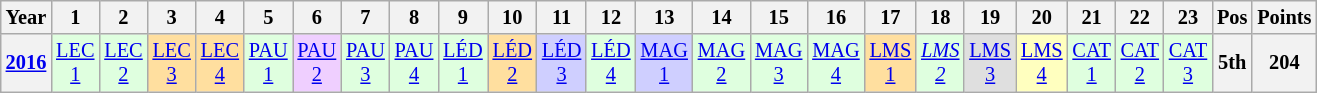<table class="wikitable" style="text-align:center; font-size:85%">
<tr>
<th>Year</th>
<th>1</th>
<th>2</th>
<th>3</th>
<th>4</th>
<th>5</th>
<th>6</th>
<th>7</th>
<th>8</th>
<th>9</th>
<th>10</th>
<th>11</th>
<th>12</th>
<th>13</th>
<th>14</th>
<th>15</th>
<th>16</th>
<th>17</th>
<th>18</th>
<th>19</th>
<th>20</th>
<th>21</th>
<th>22</th>
<th>23</th>
<th>Pos</th>
<th>Points</th>
</tr>
<tr>
<th><a href='#'>2016</a></th>
<td style="background:#DFFFDF;"><a href='#'>LEC<br>1</a><br></td>
<td style="background:#DFFFDF;"><a href='#'>LEC<br>2</a><br></td>
<td style="background:#FFDF9F;"><a href='#'>LEC<br>3</a><br></td>
<td style="background:#FFDF9F;"><a href='#'>LEC<br>4</a><br></td>
<td style="background:#DFFFDF;"><a href='#'>PAU<br>1</a><br></td>
<td style="background:#EFCFFF;"><a href='#'>PAU<br>2</a><br></td>
<td style="background:#DFFFDF;"><a href='#'>PAU<br>3</a><br></td>
<td style="background:#DFFFDF;"><a href='#'>PAU<br>4</a><br></td>
<td style="background:#DFFFDF;"><a href='#'>LÉD<br>1</a><br></td>
<td style="background:#FFDF9F;"><a href='#'>LÉD<br>2</a><br></td>
<td style="background:#CFCFFF;"><a href='#'>LÉD<br>3</a><br></td>
<td style="background:#DFFFDF;"><a href='#'>LÉD<br>4</a><br></td>
<td style="background:#CFCFFF;"><a href='#'>MAG<br>1</a><br></td>
<td style="background:#DFFFDF;"><a href='#'>MAG<br>2</a><br></td>
<td style="background:#DFFFDF;"><a href='#'>MAG<br>3</a><br></td>
<td style="background:#DFFFDF;"><a href='#'>MAG<br>4</a><br></td>
<td style="background:#FFDF9F;"><a href='#'>LMS<br>1</a><br></td>
<td style="background:#DFFFDF;"><em><a href='#'>LMS<br>2</a></em><br></td>
<td style="background:#DFDFDF;"><a href='#'>LMS<br>3</a><br></td>
<td style="background:#FFFFBF;"><a href='#'>LMS<br>4</a><br></td>
<td style="background:#DFFFDF;"><a href='#'>CAT<br>1</a><br></td>
<td style="background:#DFFFDF;"><a href='#'>CAT<br>2</a><br></td>
<td style="background:#DFFFDF;"><a href='#'>CAT<br>3</a><br></td>
<th>5th</th>
<th>204</th>
</tr>
</table>
